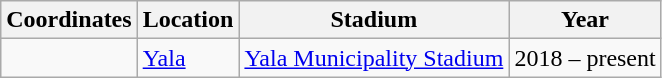<table class="wikitable sortable">
<tr>
<th>Coordinates</th>
<th>Location</th>
<th>Stadium</th>
<th>Year</th>
</tr>
<tr>
<td></td>
<td><a href='#'>Yala</a></td>
<td><a href='#'>Yala Municipality Stadium</a></td>
<td>2018 – present</td>
</tr>
</table>
